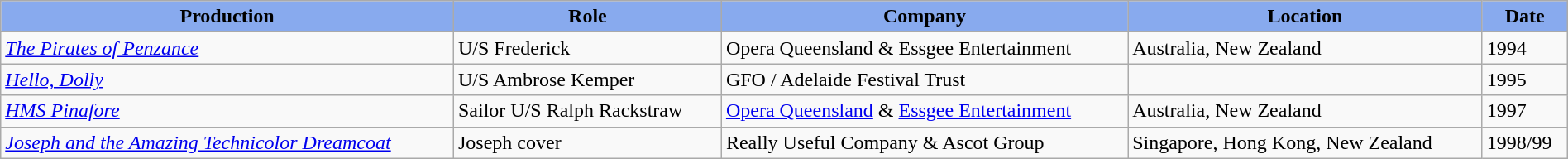<table class="wikitable" style="width:100%; margin:1em auto 1em auto;">
<tr>
<th style="background:#88AAEE;">Production</th>
<th style="background:#88AAEE;">Role</th>
<th style="background:#88AAEE;">Company</th>
<th style="background:#88AAEE;">Location</th>
<th style="background:#88AAEE;">Date</th>
</tr>
<tr>
<td><em><a href='#'>The Pirates of Penzance</a></em></td>
<td>U/S Frederick</td>
<td>Opera Queensland & Essgee Entertainment</td>
<td>Australia, New Zealand</td>
<td>1994</td>
</tr>
<tr>
<td><em><a href='#'>Hello, Dolly</a></em></td>
<td>U/S Ambrose Kemper</td>
<td>GFO / Adelaide Festival Trust</td>
<td></td>
<td>1995</td>
</tr>
<tr>
<td><em><a href='#'>HMS Pinafore</a></em></td>
<td>Sailor U/S Ralph Rackstraw</td>
<td><a href='#'>Opera Queensland</a> & <a href='#'>Essgee Entertainment</a></td>
<td>Australia, New Zealand</td>
<td>1997</td>
</tr>
<tr>
<td><em><a href='#'>Joseph and the Amazing Technicolor Dreamcoat</a></em></td>
<td>Joseph cover</td>
<td>Really Useful Company & Ascot Group</td>
<td>Singapore, Hong Kong, New Zealand</td>
<td>1998/99</td>
</tr>
</table>
